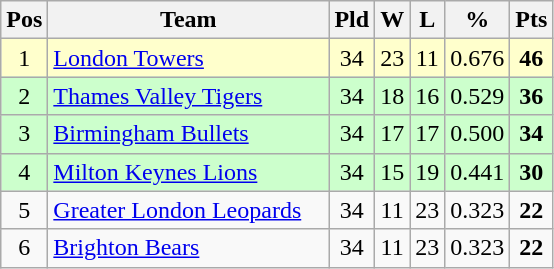<table class="wikitable" style="text-align: center;">
<tr>
<th>Pos</th>
<th scope="col" style="width: 180px;">Team</th>
<th>Pld</th>
<th>W</th>
<th>L</th>
<th>%</th>
<th>Pts</th>
</tr>
<tr style="background: #ffffcc;">
<td>1</td>
<td style="text-align:left;"><a href='#'>London Towers</a></td>
<td>34</td>
<td>23</td>
<td>11</td>
<td>0.676</td>
<td><strong>46</strong></td>
</tr>
<tr style="background: #ccffcc;">
<td>2</td>
<td style="text-align:left;"><a href='#'>Thames Valley Tigers</a></td>
<td>34</td>
<td>18</td>
<td>16</td>
<td>0.529</td>
<td><strong>36</strong></td>
</tr>
<tr style="background: #ccffcc;">
<td>3</td>
<td style="text-align:left;"><a href='#'>Birmingham Bullets</a></td>
<td>34</td>
<td>17</td>
<td>17</td>
<td>0.500</td>
<td><strong>34</strong></td>
</tr>
<tr style="background: #ccffcc;">
<td>4</td>
<td style="text-align:left;"><a href='#'>Milton Keynes Lions</a></td>
<td>34</td>
<td>15</td>
<td>19</td>
<td>0.441</td>
<td><strong>30</strong></td>
</tr>
<tr style="background: ;">
<td>5</td>
<td style="text-align:left;"><a href='#'>Greater London Leopards</a></td>
<td>34</td>
<td>11</td>
<td>23</td>
<td>0.323</td>
<td><strong>22</strong></td>
</tr>
<tr style="background: ;">
<td>6</td>
<td style="text-align:left;"><a href='#'>Brighton Bears</a></td>
<td>34</td>
<td>11</td>
<td>23</td>
<td>0.323</td>
<td><strong>22</strong></td>
</tr>
</table>
